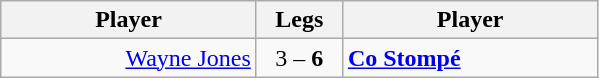<table class=wikitable style="text-align:center">
<tr>
<th width=163>Player</th>
<th width=50>Legs</th>
<th width=163>Player</th>
</tr>
<tr align=left>
<td align=right><a href='#'>Wayne Jones</a> </td>
<td align=center>3 – <strong>6</strong></td>
<td> <strong><a href='#'>Co Stompé</a></strong></td>
</tr>
</table>
